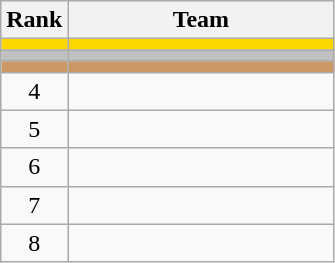<table class="wikitable">
<tr>
<th>Rank</th>
<th width=170>Team</th>
</tr>
<tr bgcolor=gold>
<td align=center></td>
<td></td>
</tr>
<tr bgcolor=silver>
<td align=center></td>
<td></td>
</tr>
<tr bgcolor=#cc9966>
<td align=center></td>
<td></td>
</tr>
<tr>
<td align=center>4</td>
<td></td>
</tr>
<tr>
<td align=center>5</td>
<td></td>
</tr>
<tr>
<td align=center>6</td>
<td></td>
</tr>
<tr>
<td align=center>7</td>
<td></td>
</tr>
<tr>
<td align=center>8</td>
<td></td>
</tr>
</table>
